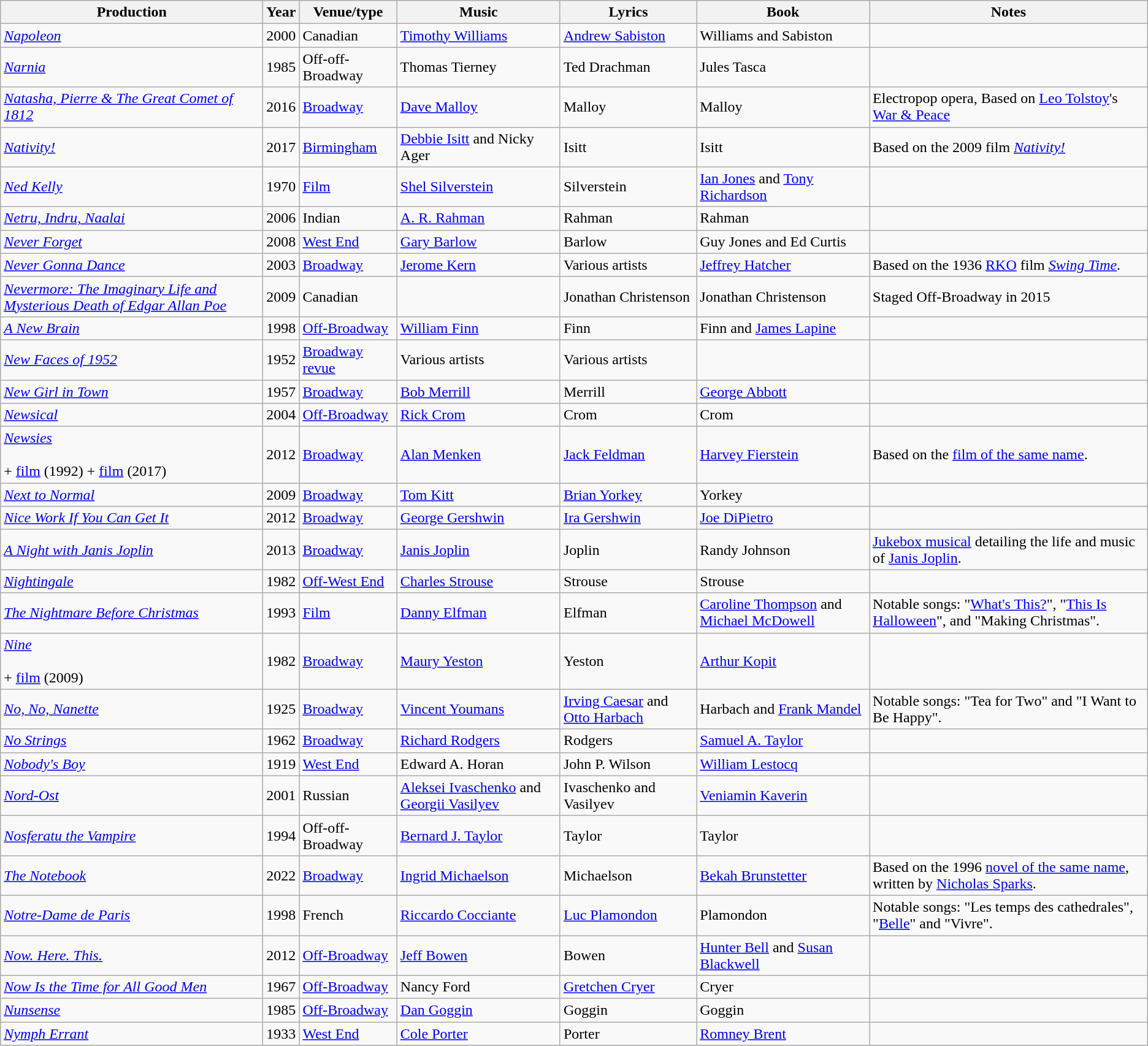<table class="wikitable sortable">
<tr>
<th scope="col">Production</th>
<th scope="col">Year</th>
<th scope="col">Venue/type</th>
<th scope="col">Music</th>
<th scope="col">Lyrics</th>
<th scope="col">Book</th>
<th scope="col">Notes</th>
</tr>
<tr>
<td><em><a href='#'>Napoleon</a></em></td>
<td style="text-align: center">2000</td>
<td>Canadian</td>
<td><a href='#'>Timothy Williams</a></td>
<td><a href='#'>Andrew Sabiston</a></td>
<td>Williams and Sabiston</td>
<td></td>
</tr>
<tr>
<td><em><a href='#'>Narnia</a></em></td>
<td style="text-align: center">1985</td>
<td>Off-off-Broadway</td>
<td>Thomas Tierney</td>
<td>Ted Drachman</td>
<td>Jules Tasca</td>
<td></td>
</tr>
<tr>
<td data-sort-value="Natasha Pierre and The Great Comet of 1812"><em><a href='#'>Natasha, Pierre & The Great Comet of 1812</a></em></td>
<td style="text-align: center">2016</td>
<td><a href='#'>Broadway</a></td>
<td><a href='#'>Dave Malloy</a></td>
<td>Malloy</td>
<td>Malloy</td>
<td>Electropop opera, Based on <a href='#'>Leo Tolstoy</a>'s <a href='#'>War & Peace</a></td>
</tr>
<tr>
<td data-sort-value="Nativity"><em><a href='#'>Nativity!</a></em></td>
<td style="text-align: center">2017</td>
<td><a href='#'>Birmingham</a></td>
<td><a href='#'>Debbie Isitt</a> and Nicky Ager</td>
<td>Isitt</td>
<td>Isitt</td>
<td>Based on the 2009 film <em><a href='#'>Nativity!</a></em></td>
</tr>
<tr>
<td><em><a href='#'>Ned Kelly</a></em></td>
<td style="text-align: center">1970</td>
<td><a href='#'>Film</a></td>
<td><a href='#'>Shel Silverstein</a></td>
<td>Silverstein</td>
<td><a href='#'>Ian Jones</a> and <a href='#'>Tony Richardson</a></td>
<td></td>
</tr>
<tr>
<td data-sort-value="Netru Indru Naalai"><em><a href='#'>Netru, Indru, Naalai</a></em></td>
<td style="text-align: center">2006</td>
<td>Indian</td>
<td><a href='#'>A. R. Rahman</a></td>
<td>Rahman</td>
<td>Rahman</td>
<td></td>
</tr>
<tr>
<td><em><a href='#'>Never Forget</a></em></td>
<td style="text-align: center">2008</td>
<td><a href='#'>West End</a></td>
<td><a href='#'>Gary Barlow</a></td>
<td>Barlow</td>
<td>Guy Jones and Ed Curtis</td>
<td></td>
</tr>
<tr>
<td><em><a href='#'>Never Gonna Dance</a></em></td>
<td style="text-align: center">2003</td>
<td><a href='#'>Broadway</a></td>
<td><a href='#'>Jerome Kern</a></td>
<td>Various artists</td>
<td><a href='#'>Jeffrey Hatcher</a></td>
<td>Based on the 1936 <a href='#'>RKO</a> film <em><a href='#'>Swing Time</a></em>.</td>
</tr>
<tr>
<td data-sort-value="Nevermore The Imaginary Life and Mysterious Death of Edgar Allan Poe"><em><a href='#'>Nevermore: The Imaginary Life and Mysterious Death of Edgar Allan Poe</a></em></td>
<td style="text-align: center">2009</td>
<td>Canadian</td>
<td><em></em></td>
<td>Jonathan Christenson</td>
<td>Jonathan Christenson</td>
<td>Staged Off-Broadway in 2015</td>
</tr>
<tr>
<td data-sort-value="New Brain"><em><a href='#'>A New Brain</a></em></td>
<td style="text-align: center">1998</td>
<td><a href='#'>Off-Broadway</a></td>
<td><a href='#'>William Finn</a></td>
<td>Finn</td>
<td>Finn and <a href='#'>James Lapine</a></td>
<td></td>
</tr>
<tr>
<td><em><a href='#'>New Faces of 1952</a></em></td>
<td style="text-align: center">1952</td>
<td><a href='#'>Broadway</a> <a href='#'>revue</a></td>
<td>Various artists</td>
<td>Various artists</td>
<td></td>
<td></td>
</tr>
<tr>
<td><em><a href='#'>New Girl in Town</a></em></td>
<td style="text-align: center">1957</td>
<td><a href='#'>Broadway</a></td>
<td><a href='#'>Bob Merrill</a></td>
<td>Merrill</td>
<td><a href='#'>George Abbott</a></td>
<td></td>
</tr>
<tr>
<td><em><a href='#'>Newsical</a></em></td>
<td style="text-align: center">2004</td>
<td><a href='#'>Off-Broadway</a></td>
<td><a href='#'>Rick Crom</a></td>
<td>Crom</td>
<td>Crom</td>
<td></td>
</tr>
<tr>
<td><em><a href='#'>Newsies</a></em> <br><br>+ <a href='#'>film</a> (1992) 
+ <a href='#'>film</a> (2017)</td>
<td style="text-align: center">2012</td>
<td><a href='#'>Broadway</a></td>
<td><a href='#'>Alan Menken</a></td>
<td><a href='#'>Jack Feldman</a></td>
<td><a href='#'>Harvey Fierstein</a></td>
<td>Based on the <a href='#'>film of the same name</a>.</td>
</tr>
<tr>
<td><em><a href='#'>Next to Normal</a></em></td>
<td style="text-align: center">2009</td>
<td><a href='#'>Broadway</a></td>
<td><a href='#'>Tom Kitt</a></td>
<td><a href='#'>Brian Yorkey</a></td>
<td>Yorkey</td>
<td></td>
</tr>
<tr>
<td><em><a href='#'>Nice Work If You Can Get It</a></em></td>
<td style="text-align: center">2012</td>
<td><a href='#'>Broadway</a></td>
<td><a href='#'>George Gershwin</a></td>
<td><a href='#'>Ira Gershwin</a></td>
<td><a href='#'>Joe DiPietro</a></td>
<td></td>
</tr>
<tr>
<td data-sort-value="Night with Janis Joplin"><em><a href='#'>A Night with Janis Joplin</a></em></td>
<td style="text-align: center">2013</td>
<td><a href='#'>Broadway</a></td>
<td><a href='#'>Janis Joplin</a></td>
<td>Joplin</td>
<td>Randy Johnson</td>
<td><a href='#'>Jukebox musical</a> detailing the life and music of <a href='#'>Janis Joplin</a>.</td>
</tr>
<tr>
<td><em><a href='#'>Nightingale</a></em></td>
<td style="text-align: center">1982</td>
<td><a href='#'>Off-West End</a></td>
<td><a href='#'>Charles Strouse</a></td>
<td>Strouse</td>
<td>Strouse</td>
<td></td>
</tr>
<tr>
<td data-sort-value="Nightmare Before Christmas"><em><a href='#'>The Nightmare Before Christmas</a></em></td>
<td style="text-align: center">1993</td>
<td><a href='#'>Film</a></td>
<td><a href='#'>Danny Elfman</a></td>
<td>Elfman</td>
<td><a href='#'>Caroline Thompson</a> and <a href='#'>Michael McDowell</a></td>
<td>Notable songs: "<a href='#'>What's This?</a>", "<a href='#'>This Is Halloween</a>", and "Making Christmas".</td>
</tr>
<tr>
<td><em><a href='#'>Nine</a></em> <br><br>+ <a href='#'>film</a> (2009)</td>
<td style="text-align: center">1982</td>
<td><a href='#'>Broadway</a></td>
<td><a href='#'>Maury Yeston</a></td>
<td>Yeston</td>
<td><a href='#'>Arthur Kopit</a></td>
<td></td>
</tr>
<tr>
<td data-sort-value="No No Nanette"><em><a href='#'>No, No, Nanette</a></em></td>
<td style="text-align: center">1925</td>
<td><a href='#'>Broadway</a></td>
<td><a href='#'>Vincent Youmans</a></td>
<td><a href='#'>Irving Caesar</a> and <a href='#'>Otto Harbach</a></td>
<td>Harbach and <a href='#'>Frank Mandel</a></td>
<td>Notable songs: "Tea for Two" and "I Want to Be Happy".</td>
</tr>
<tr>
<td><em><a href='#'>No Strings</a></em></td>
<td style="text-align: center">1962</td>
<td><a href='#'>Broadway</a></td>
<td><a href='#'>Richard Rodgers</a></td>
<td>Rodgers</td>
<td><a href='#'>Samuel A. Taylor</a></td>
<td></td>
</tr>
<tr>
<td data-sort-value="Nobodys Boy"><em><a href='#'>Nobody's Boy</a></em></td>
<td style="text-align: center">1919</td>
<td><a href='#'>West End</a></td>
<td>Edward A. Horan</td>
<td>John P. Wilson</td>
<td><a href='#'>William Lestocq</a></td>
<td></td>
</tr>
<tr>
<td data-sort-value="Nord Ost"><em><a href='#'>Nord-Ost</a></em></td>
<td style="text-align: center">2001</td>
<td>Russian</td>
<td><a href='#'>Aleksei Ivaschenko</a> and <a href='#'>Georgii Vasilyev</a></td>
<td>Ivaschenko and Vasilyev</td>
<td><a href='#'>Veniamin Kaverin</a></td>
<td></td>
</tr>
<tr>
<td><em><a href='#'>Nosferatu the Vampire</a></em></td>
<td style="text-align: center">1994</td>
<td>Off-off-Broadway</td>
<td><a href='#'>Bernard J. Taylor</a></td>
<td>Taylor</td>
<td>Taylor</td>
<td></td>
</tr>
<tr>
<td><em><a href='#'>The Notebook</a></em></td>
<td style="text-align: center">2022</td>
<td><a href='#'>Broadway</a></td>
<td><a href='#'>Ingrid Michaelson</a></td>
<td>Michaelson</td>
<td><a href='#'>Bekah Brunstetter</a></td>
<td>Based on the 1996 <a href='#'>novel of the same name</a>, written by <a href='#'>Nicholas Sparks</a>.</td>
</tr>
<tr>
<td data-sort-value="Notre Dame de Paris"><em><a href='#'>Notre-Dame de Paris</a></em></td>
<td style="text-align: center">1998</td>
<td>French</td>
<td><a href='#'>Riccardo Cocciante</a></td>
<td><a href='#'>Luc Plamondon</a></td>
<td>Plamondon</td>
<td>Notable songs: "Les temps des cathedrales", "<a href='#'>Belle</a>" and "Vivre".</td>
</tr>
<tr>
<td data-sort-value="Now Here This"><em><a href='#'>Now. Here. This.</a></em></td>
<td style="text-align: center">2012</td>
<td><a href='#'>Off-Broadway</a></td>
<td><a href='#'>Jeff Bowen</a></td>
<td>Bowen</td>
<td><a href='#'>Hunter Bell</a> and <a href='#'>Susan Blackwell</a></td>
<td></td>
</tr>
<tr>
<td><em><a href='#'>Now Is the Time for All Good Men</a></em></td>
<td style="text-align: center">1967</td>
<td><a href='#'>Off-Broadway</a></td>
<td>Nancy Ford</td>
<td><a href='#'>Gretchen Cryer</a></td>
<td>Cryer</td>
<td></td>
</tr>
<tr>
<td><em><a href='#'>Nunsense</a></em></td>
<td style="text-align: center">1985</td>
<td><a href='#'>Off-Broadway</a></td>
<td><a href='#'>Dan Goggin</a></td>
<td>Goggin</td>
<td>Goggin</td>
<td></td>
</tr>
<tr>
<td><em><a href='#'>Nymph Errant</a></em></td>
<td style="text-align: center">1933</td>
<td><a href='#'>West End</a></td>
<td><a href='#'>Cole Porter</a></td>
<td>Porter</td>
<td><a href='#'>Romney Brent</a></td>
<td></td>
</tr>
</table>
